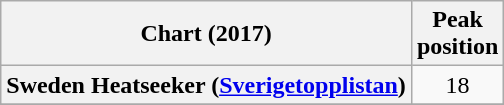<table class="wikitable plainrowheaders" style="text-align:center">
<tr>
<th scope="col">Chart (2017)</th>
<th scope="col">Peak<br>position</th>
</tr>
<tr>
<th scope="row">Sweden Heatseeker (<a href='#'>Sverigetopplistan</a>)</th>
<td>18</td>
</tr>
<tr>
</tr>
</table>
